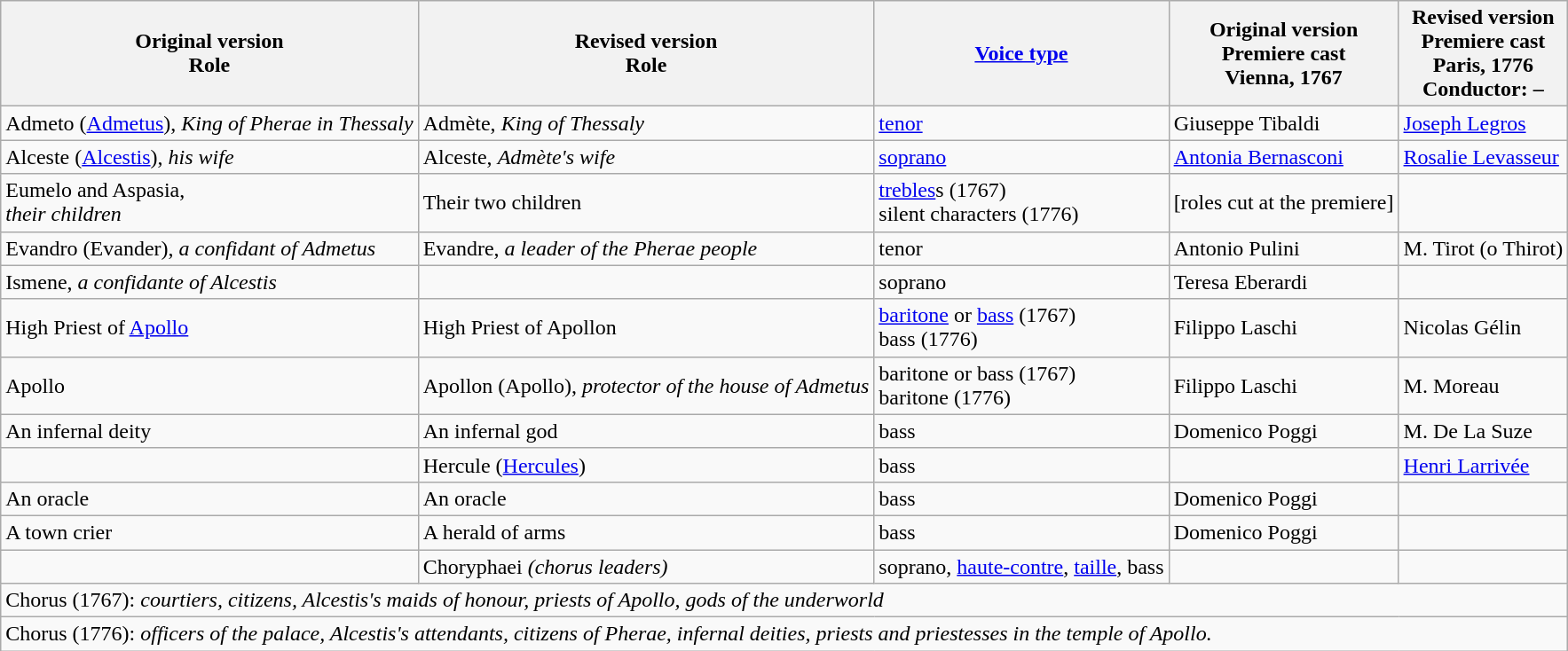<table class="wikitable">
<tr>
<th>Original version<br>Role</th>
<th>Revised version<br>Role</th>
<th><a href='#'>Voice type</a></th>
<th>Original version<br>Premiere cast<br>Vienna, 1767</th>
<th>Revised version<br>Premiere cast<br>Paris, 1776<br>Conductor: –</th>
</tr>
<tr>
<td>Admeto (<a href='#'>Admetus</a>), <em>King of Pherae in Thessaly</em></td>
<td>Admète, <em>King of Thessaly</em></td>
<td><a href='#'>tenor</a></td>
<td>Giuseppe Tibaldi</td>
<td><a href='#'>Joseph Legros</a></td>
</tr>
<tr>
<td>Alceste (<a href='#'>Alcestis</a>), <em>his wife</em></td>
<td>Alceste, <em>Admète's wife</em></td>
<td><a href='#'>soprano</a></td>
<td><a href='#'>Antonia Bernasconi</a></td>
<td><a href='#'>Rosalie Levasseur</a></td>
</tr>
<tr>
<td>Eumelo and Aspasia,<br><em>their children</em></td>
<td>Their two children</td>
<td><a href='#'>trebles</a>s (1767)<br>silent characters (1776)</td>
<td>[roles cut at the premiere]</td>
<td></td>
</tr>
<tr>
<td>Evandro (Evander), <em>a confidant of Admetus</em></td>
<td>Evandre, <em>a leader of the Pherae people</em></td>
<td>tenor</td>
<td>Antonio Pulini</td>
<td>M. Tirot (o Thirot)</td>
</tr>
<tr>
<td>Ismene, <em>a confidante of Alcestis</em></td>
<td></td>
<td>soprano</td>
<td>Teresa Eberardi</td>
<td></td>
</tr>
<tr>
<td>High Priest of <a href='#'>Apollo</a></td>
<td>High Priest of Apollon</td>
<td><a href='#'>baritone</a> or <a href='#'>bass</a> (1767)<br>bass (1776)</td>
<td>Filippo Laschi</td>
<td>Nicolas Gélin</td>
</tr>
<tr>
<td>Apollo</td>
<td>Apollon (Apollo), <em>protector of the house of Admetus</em></td>
<td>baritone or bass (1767)<br>baritone (1776)</td>
<td>Filippo Laschi</td>
<td>M. Moreau</td>
</tr>
<tr>
<td>An infernal deity</td>
<td>An infernal god</td>
<td>bass</td>
<td>Domenico Poggi</td>
<td>M. De La Suze</td>
</tr>
<tr>
<td></td>
<td>Hercule (<a href='#'>Hercules</a>)</td>
<td>bass</td>
<td></td>
<td><a href='#'>Henri Larrivée</a></td>
</tr>
<tr>
<td>An oracle</td>
<td>An oracle</td>
<td>bass</td>
<td>Domenico Poggi</td>
<td></td>
</tr>
<tr>
<td>A town crier</td>
<td>A herald of arms</td>
<td>bass</td>
<td>Domenico Poggi</td>
<td></td>
</tr>
<tr>
<td></td>
<td>Choryphaei <em>(chorus leaders)</em></td>
<td>soprano, <a href='#'>haute-contre</a>, <a href='#'>taille</a>, bass</td>
<td></td>
<td></td>
</tr>
<tr>
<td colspan="5">Chorus (1767): <em>courtiers, citizens, Alcestis's maids of honour, priests of Apollo, gods of the underworld</em></td>
</tr>
<tr>
<td colspan="5">Chorus (1776): <em>officers of the palace, Alcestis's attendants, citizens of Pherae, infernal deities, priests and priestesses in the temple of Apollo.</em></td>
</tr>
</table>
